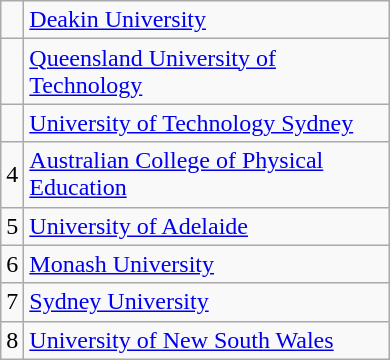<table class="wikitable" style="width:260px;">
<tr>
<td align=center></td>
<td><a href='#'>Deakin University</a></td>
</tr>
<tr>
<td align=center></td>
<td><a href='#'>Queensland University of Technology</a></td>
</tr>
<tr>
<td align=center></td>
<td><a href='#'>University of Technology Sydney</a></td>
</tr>
<tr>
<td align=center>4</td>
<td><a href='#'>Australian College of Physical Education</a></td>
</tr>
<tr>
<td align=center>5</td>
<td><a href='#'>University of Adelaide</a></td>
</tr>
<tr>
<td align=center>6</td>
<td><a href='#'>Monash University</a></td>
</tr>
<tr>
<td align=center>7</td>
<td><a href='#'>Sydney University</a></td>
</tr>
<tr>
<td align=center>8</td>
<td><a href='#'>University of New South Wales</a></td>
</tr>
</table>
